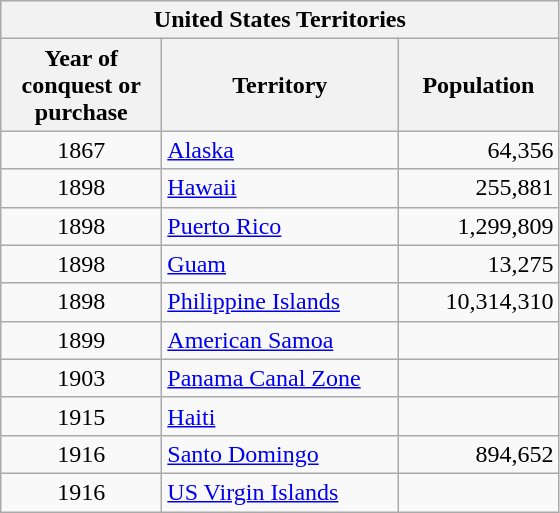<table class=wikitable>
<tr>
<th colspan="3">United States Territories</th>
</tr>
<tr>
<th width=100px;>Year of conquest or purchase</th>
<th width=150px;>Territory</th>
<th width=100px;>Population</th>
</tr>
<tr>
<td align="center">1867</td>
<td><a href='#'>Alaska</a></td>
<td align="right">64,356</td>
</tr>
<tr>
<td align="center">1898</td>
<td><a href='#'>Hawaii</a></td>
<td align="right">255,881</td>
</tr>
<tr>
<td align="center">1898</td>
<td><a href='#'>Puerto Rico</a></td>
<td align="right">1,299,809</td>
</tr>
<tr>
<td align="center">1898</td>
<td><a href='#'>Guam</a></td>
<td align="right">13,275</td>
</tr>
<tr>
<td align="center">1898</td>
<td><a href='#'>Philippine Islands</a></td>
<td align="right">10,314,310</td>
</tr>
<tr>
<td align="center">1899</td>
<td><a href='#'>American Samoa</a></td>
<td></td>
</tr>
<tr>
<td align="center">1903</td>
<td><a href='#'>Panama Canal Zone</a></td>
<td></td>
</tr>
<tr>
<td align="center">1915</td>
<td><a href='#'>Haiti</a></td>
<td></td>
</tr>
<tr>
<td align="center">1916</td>
<td><a href='#'>Santo Domingo</a></td>
<td align="right">894,652</td>
</tr>
<tr>
<td align="center">1916</td>
<td><a href='#'>US Virgin Islands</a></td>
<td></td>
</tr>
</table>
